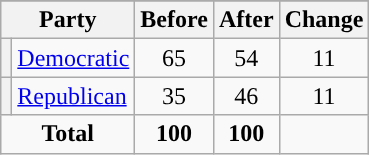<table class="wikitable" style="text-align:center;">
<tr>
</tr>
<tr>
<th colspan=2>Party</th>
<th>Before</th>
<th>After</th>
<th>Change</th>
</tr>
<tr>
<th style="background-color:"></th>
<td style="text-align:left;"><a href='#'>Democratic</a></td>
<td>65</td>
<td>54</td>
<td> 11</td>
</tr>
<tr>
<th style="background-color:"></th>
<td style="text-align:left;"><a href='#'>Republican</a></td>
<td>35</td>
<td>46</td>
<td> 11</td>
</tr>
<tr>
<td colspan=2><strong>Total</strong></td>
<td><strong>100</strong></td>
<td><strong>100</strong></td>
<td></td>
</tr>
</table>
